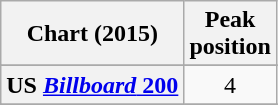<table class="wikitable sortable plainrowheaders" style="text-align:center">
<tr>
<th scope="col">Chart (2015)</th>
<th scope="col">Peak<br>position</th>
</tr>
<tr>
</tr>
<tr>
</tr>
<tr>
</tr>
<tr>
</tr>
<tr>
</tr>
<tr>
</tr>
<tr>
</tr>
<tr>
</tr>
<tr>
</tr>
<tr>
<th scope="row">US <a href='#'><em>Billboard</em> 200</a></th>
<td>4</td>
</tr>
<tr>
</tr>
<tr>
</tr>
</table>
